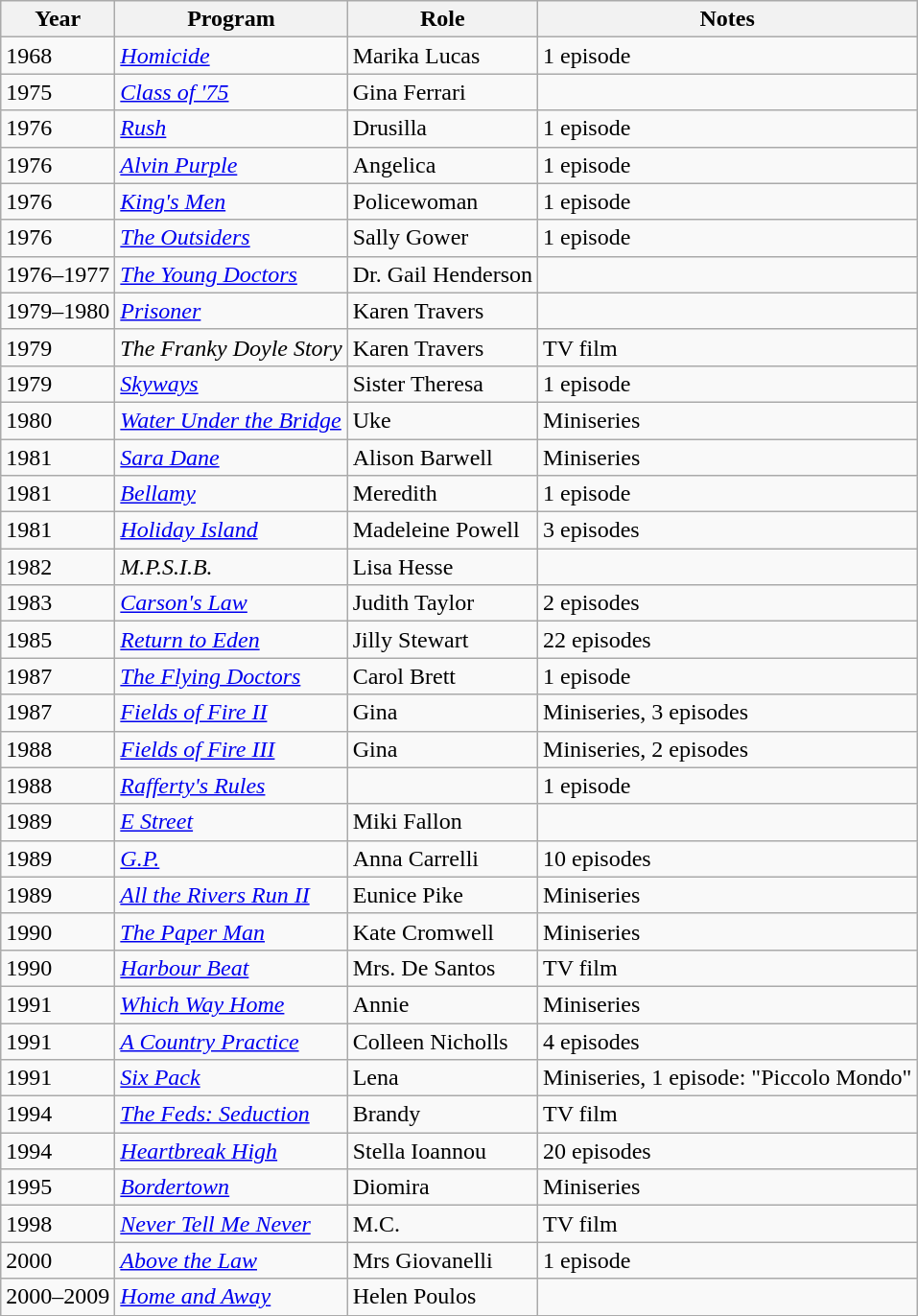<table class="wikitable">
<tr>
<th>Year</th>
<th>Program</th>
<th>Role</th>
<th>Notes</th>
</tr>
<tr>
<td>1968</td>
<td><em><a href='#'>Homicide</a></em></td>
<td>Marika Lucas</td>
<td>1 episode</td>
</tr>
<tr>
<td>1975</td>
<td><em><a href='#'>Class of '75</a></em></td>
<td>Gina Ferrari</td>
<td></td>
</tr>
<tr>
<td>1976</td>
<td><em><a href='#'>Rush</a></em></td>
<td>Drusilla</td>
<td>1 episode</td>
</tr>
<tr>
<td>1976</td>
<td><em><a href='#'>Alvin Purple</a></em></td>
<td>Angelica</td>
<td>1 episode</td>
</tr>
<tr>
<td>1976</td>
<td><em><a href='#'>King's Men</a></em></td>
<td>Policewoman</td>
<td>1 episode</td>
</tr>
<tr>
<td>1976</td>
<td><em><a href='#'>The Outsiders</a></em></td>
<td>Sally Gower</td>
<td>1 episode</td>
</tr>
<tr>
<td>1976–1977</td>
<td><em><a href='#'>The Young Doctors</a></em></td>
<td>Dr. Gail Henderson</td>
<td></td>
</tr>
<tr>
<td>1979–1980</td>
<td><em><a href='#'>Prisoner</a></em></td>
<td>Karen Travers</td>
<td></td>
</tr>
<tr>
<td>1979</td>
<td><em>The Franky Doyle Story</em></td>
<td>Karen Travers</td>
<td>TV film</td>
</tr>
<tr>
<td>1979</td>
<td><em><a href='#'>Skyways</a></em></td>
<td>Sister Theresa</td>
<td>1 episode</td>
</tr>
<tr>
<td>1980</td>
<td><em><a href='#'>Water Under the Bridge</a></em></td>
<td>Uke</td>
<td>Miniseries</td>
</tr>
<tr>
<td>1981</td>
<td><em><a href='#'>Sara Dane</a></em></td>
<td>Alison Barwell</td>
<td>Miniseries</td>
</tr>
<tr>
<td>1981</td>
<td><em><a href='#'>Bellamy</a></em></td>
<td>Meredith</td>
<td>1 episode</td>
</tr>
<tr>
<td>1981</td>
<td><em><a href='#'>Holiday Island</a></em></td>
<td>Madeleine Powell</td>
<td>3 episodes</td>
</tr>
<tr>
<td>1982</td>
<td><em>M.P.S.I.B.</em></td>
<td>Lisa Hesse</td>
<td></td>
</tr>
<tr>
<td>1983</td>
<td><em><a href='#'>Carson's Law</a></em></td>
<td>Judith Taylor</td>
<td>2 episodes</td>
</tr>
<tr>
<td>1985</td>
<td><em><a href='#'>Return to Eden</a></em></td>
<td>Jilly Stewart</td>
<td>22 episodes</td>
</tr>
<tr>
<td>1987</td>
<td><em><a href='#'>The Flying Doctors</a></em></td>
<td>Carol Brett</td>
<td>1 episode</td>
</tr>
<tr>
<td>1987</td>
<td><em><a href='#'>Fields of Fire II</a></em></td>
<td>Gina</td>
<td>Miniseries, 3 episodes</td>
</tr>
<tr>
<td>1988</td>
<td><em><a href='#'>Fields of Fire III</a></em></td>
<td>Gina</td>
<td>Miniseries, 2 episodes</td>
</tr>
<tr>
<td>1988</td>
<td><em><a href='#'>Rafferty's Rules</a></em></td>
<td></td>
<td>1 episode</td>
</tr>
<tr>
<td>1989</td>
<td><em><a href='#'>E Street</a></em></td>
<td>Miki Fallon</td>
<td></td>
</tr>
<tr>
<td>1989</td>
<td><em><a href='#'>G.P.</a></em></td>
<td>Anna Carrelli</td>
<td>10 episodes</td>
</tr>
<tr>
<td>1989</td>
<td><em><a href='#'>All the Rivers Run II</a></em></td>
<td>Eunice Pike</td>
<td>Miniseries</td>
</tr>
<tr>
<td>1990</td>
<td><em><a href='#'>The Paper Man</a></em></td>
<td>Kate Cromwell</td>
<td>Miniseries</td>
</tr>
<tr>
<td>1990</td>
<td><em><a href='#'>Harbour Beat</a></em></td>
<td>Mrs. De Santos</td>
<td>TV film</td>
</tr>
<tr>
<td>1991</td>
<td><em><a href='#'>Which Way Home</a></em></td>
<td>Annie</td>
<td>Miniseries</td>
</tr>
<tr>
<td>1991</td>
<td><em><a href='#'>A Country Practice</a></em></td>
<td>Colleen Nicholls</td>
<td>4 episodes</td>
</tr>
<tr>
<td>1991</td>
<td><em><a href='#'>Six Pack</a></em></td>
<td>Lena</td>
<td>Miniseries, 1 episode: "Piccolo Mondo"</td>
</tr>
<tr>
<td>1994</td>
<td><em><a href='#'>The Feds: Seduction</a></em></td>
<td>Brandy</td>
<td>TV film</td>
</tr>
<tr>
<td>1994</td>
<td><em><a href='#'>Heartbreak High</a></em></td>
<td>Stella Ioannou</td>
<td>20 episodes</td>
</tr>
<tr>
<td>1995</td>
<td><em><a href='#'>Bordertown</a></em></td>
<td>Diomira</td>
<td>Miniseries</td>
</tr>
<tr>
<td>1998</td>
<td><em><a href='#'>Never Tell Me Never</a></em></td>
<td>M.C.</td>
<td>TV film</td>
</tr>
<tr>
<td>2000</td>
<td><em><a href='#'>Above the Law</a></em></td>
<td>Mrs Giovanelli</td>
<td>1 episode</td>
</tr>
<tr>
<td>2000–2009</td>
<td><em><a href='#'>Home and Away</a></em></td>
<td>Helen Poulos</td>
<td></td>
</tr>
</table>
